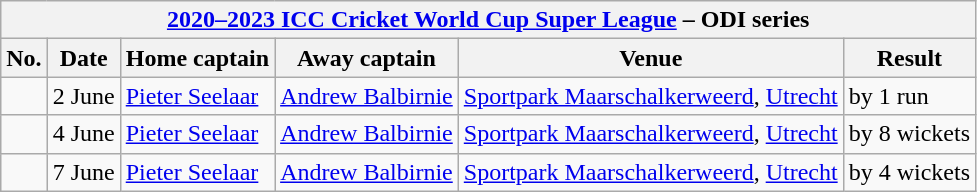<table class="wikitable">
<tr>
<th colspan="9"><a href='#'>2020–2023 ICC Cricket World Cup Super League</a> – ODI series</th>
</tr>
<tr>
<th>No.</th>
<th>Date</th>
<th>Home captain</th>
<th>Away captain</th>
<th>Venue</th>
<th>Result</th>
</tr>
<tr>
<td></td>
<td>2 June</td>
<td><a href='#'>Pieter Seelaar</a></td>
<td><a href='#'>Andrew Balbirnie</a></td>
<td><a href='#'>Sportpark Maarschalkerweerd</a>, <a href='#'>Utrecht</a></td>
<td> by 1 run</td>
</tr>
<tr>
<td></td>
<td>4 June</td>
<td><a href='#'>Pieter Seelaar</a></td>
<td><a href='#'>Andrew Balbirnie</a></td>
<td><a href='#'>Sportpark Maarschalkerweerd</a>, <a href='#'>Utrecht</a></td>
<td> by 8 wickets</td>
</tr>
<tr>
<td></td>
<td>7 June</td>
<td><a href='#'>Pieter Seelaar</a></td>
<td><a href='#'>Andrew Balbirnie</a></td>
<td><a href='#'>Sportpark Maarschalkerweerd</a>, <a href='#'>Utrecht</a></td>
<td> by 4 wickets</td>
</tr>
</table>
